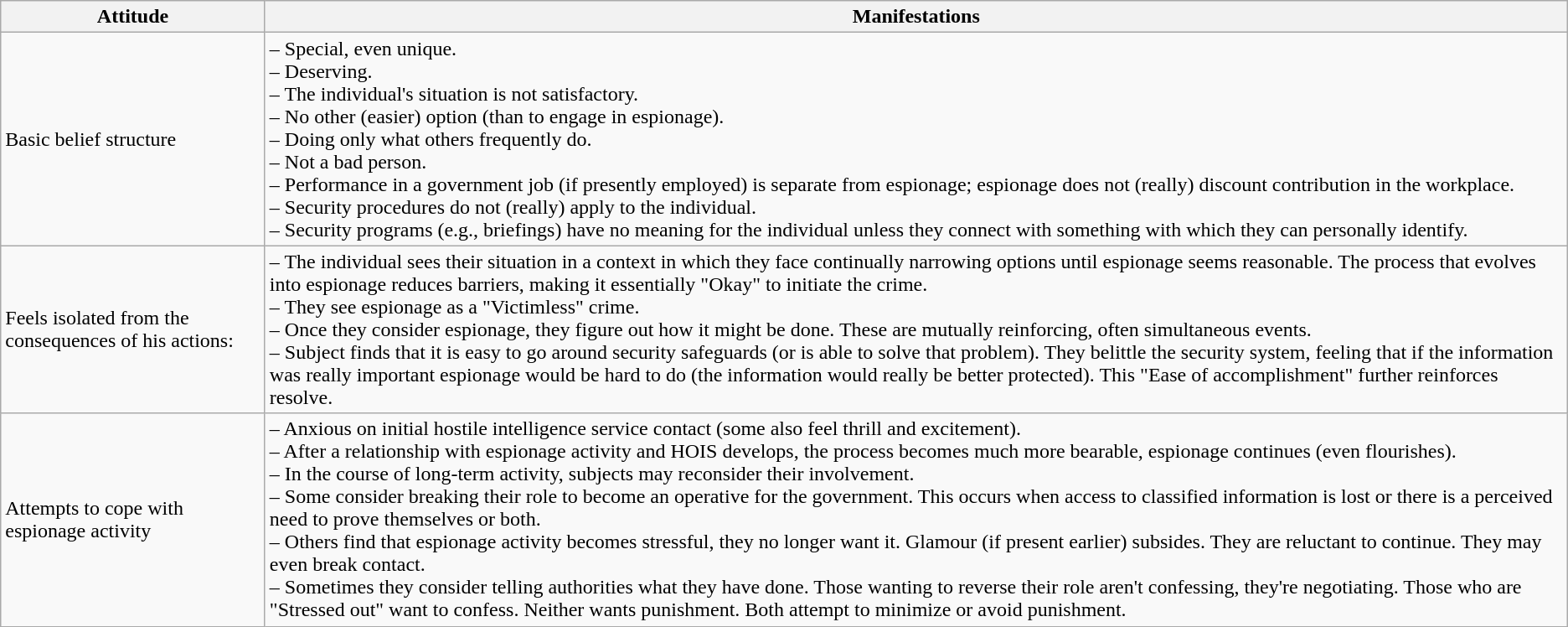<table class="wikitable">
<tr>
<th>Attitude</th>
<th>Manifestations</th>
</tr>
<tr>
<td>Basic belief structure</td>
<td>– Special, even unique.<br>– Deserving.<br>– The individual's situation is not satisfactory.<br>– No other (easier) option (than to engage in espionage).<br>– Doing only what others frequently do.<br>– Not a bad person.<br>– Performance in a government job (if presently employed) is separate from espionage; espionage does not (really) discount contribution in the workplace.<br>– Security procedures do not (really) apply to the individual.<br>– Security programs (e.g., briefings) have no meaning for the individual unless they connect with something with which they can personally identify.</td>
</tr>
<tr>
<td>Feels isolated from the consequences of his actions:</td>
<td>– The individual sees their situation in a context in which they face continually narrowing options until espionage seems reasonable. The process that evolves into espionage reduces barriers, making it essentially "Okay" to initiate the crime.<br>– They see espionage as a "Victimless" crime.<br>– Once they consider espionage, they figure out how it might be done. These are mutually reinforcing, often simultaneous events.<br>– Subject finds that it is easy to go around security safeguards (or is able to solve that problem). They belittle the security system, feeling that if the information was really important espionage would be hard to do (the information would really be better protected). This "Ease of accomplishment" further reinforces resolve.</td>
</tr>
<tr>
<td>Attempts to cope with espionage activity</td>
<td>– Anxious on initial hostile intelligence service contact (some also feel thrill and excitement).<br>– After a relationship with espionage activity and HOIS develops, the process becomes much more bearable, espionage continues  (even flourishes).<br>– In the course of long-term activity, subjects may reconsider their involvement.<br>– Some consider breaking their role to become an operative for the government. This occurs when access to classified information is lost or there is a perceived need to prove themselves or both.<br>– Others find that espionage activity becomes stressful, they no longer want it. Glamour (if present earlier) subsides. They are reluctant to continue. They may even break contact.<br>– Sometimes they consider telling authorities what they have done. Those wanting to reverse their role aren't confessing, they're negotiating. Those who are "Stressed out" want to confess. Neither wants punishment. Both attempt to minimize or avoid punishment.</td>
</tr>
</table>
